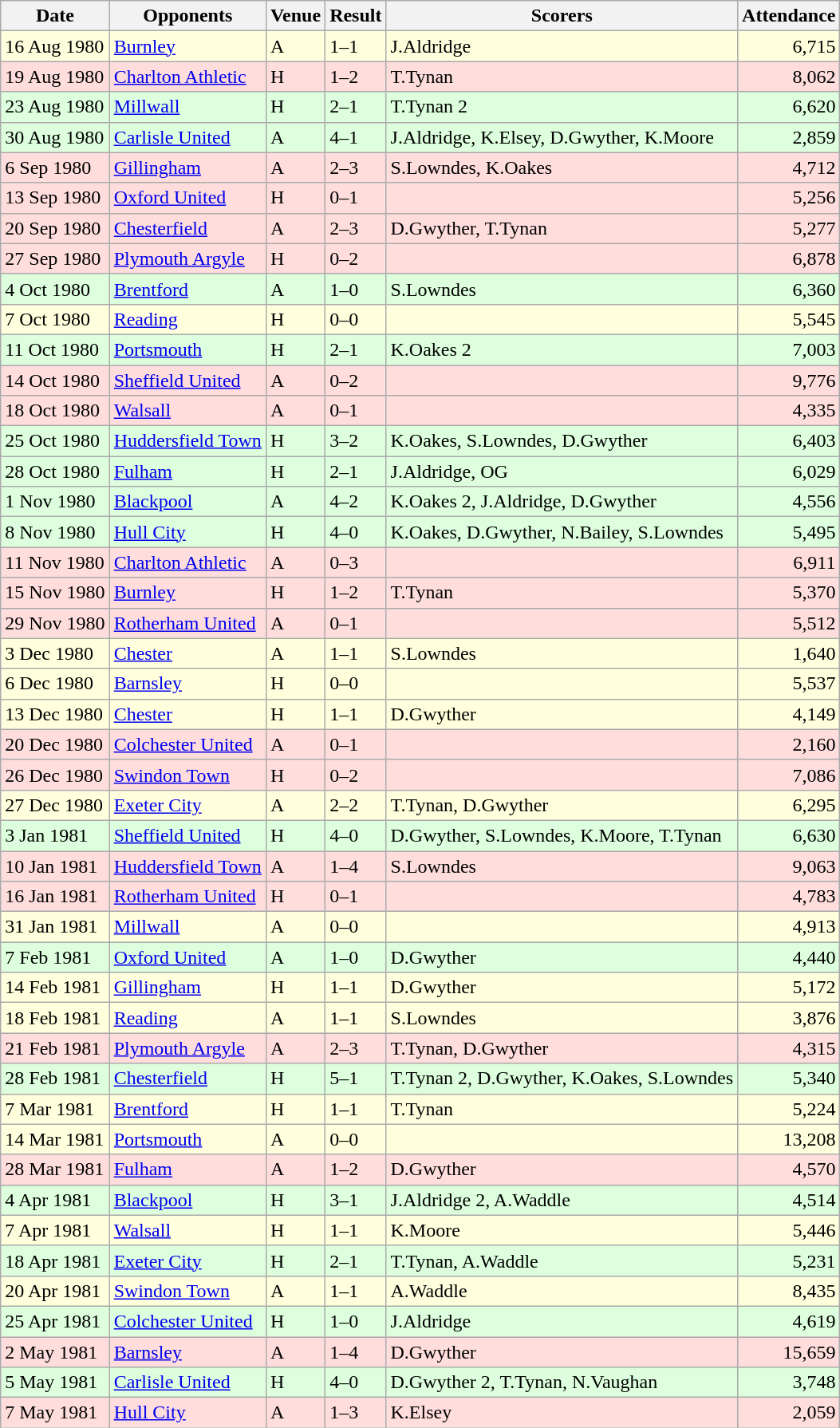<table class="wikitable sortable">
<tr>
<th>Date</th>
<th>Opponents</th>
<th>Venue</th>
<th>Result</th>
<th>Scorers</th>
<th>Attendance</th>
</tr>
<tr bgcolor="#ffffdd">
<td>16 Aug 1980</td>
<td><a href='#'>Burnley</a></td>
<td>A</td>
<td>1–1</td>
<td>J.Aldridge</td>
<td align="right">6,715</td>
</tr>
<tr bgcolor="#ffdddd">
<td>19 Aug 1980</td>
<td><a href='#'>Charlton Athletic</a></td>
<td>H</td>
<td>1–2</td>
<td>T.Tynan</td>
<td align="right">8,062</td>
</tr>
<tr bgcolor="#ddffdd">
<td>23 Aug 1980</td>
<td><a href='#'>Millwall</a></td>
<td>H</td>
<td>2–1</td>
<td>T.Tynan 2</td>
<td align="right">6,620</td>
</tr>
<tr bgcolor="#ddffdd">
<td>30 Aug 1980</td>
<td><a href='#'>Carlisle United</a></td>
<td>A</td>
<td>4–1</td>
<td>J.Aldridge, K.Elsey, D.Gwyther, K.Moore</td>
<td align="right">2,859</td>
</tr>
<tr bgcolor="#ffdddd">
<td>6 Sep 1980</td>
<td><a href='#'>Gillingham</a></td>
<td>A</td>
<td>2–3</td>
<td>S.Lowndes, K.Oakes</td>
<td align="right">4,712</td>
</tr>
<tr bgcolor="#ffdddd">
<td>13 Sep 1980</td>
<td><a href='#'>Oxford United</a></td>
<td>H</td>
<td>0–1</td>
<td></td>
<td align="right">5,256</td>
</tr>
<tr bgcolor="#ffdddd">
<td>20 Sep 1980</td>
<td><a href='#'>Chesterfield</a></td>
<td>A</td>
<td>2–3</td>
<td>D.Gwyther, T.Tynan</td>
<td align="right">5,277</td>
</tr>
<tr bgcolor="#ffdddd">
<td>27 Sep 1980</td>
<td><a href='#'>Plymouth Argyle</a></td>
<td>H</td>
<td>0–2</td>
<td></td>
<td align="right">6,878</td>
</tr>
<tr bgcolor="#ddffdd">
<td>4 Oct 1980</td>
<td><a href='#'>Brentford</a></td>
<td>A</td>
<td>1–0</td>
<td>S.Lowndes</td>
<td align="right">6,360</td>
</tr>
<tr bgcolor="#ffffdd">
<td>7 Oct 1980</td>
<td><a href='#'>Reading</a></td>
<td>H</td>
<td>0–0</td>
<td></td>
<td align="right">5,545</td>
</tr>
<tr bgcolor="#ddffdd">
<td>11 Oct 1980</td>
<td><a href='#'>Portsmouth</a></td>
<td>H</td>
<td>2–1</td>
<td>K.Oakes 2</td>
<td align="right">7,003</td>
</tr>
<tr bgcolor="#ffdddd">
<td>14 Oct 1980</td>
<td><a href='#'>Sheffield United</a></td>
<td>A</td>
<td>0–2</td>
<td></td>
<td align="right">9,776</td>
</tr>
<tr bgcolor="#ffdddd">
<td>18 Oct 1980</td>
<td><a href='#'>Walsall</a></td>
<td>A</td>
<td>0–1</td>
<td></td>
<td align="right">4,335</td>
</tr>
<tr bgcolor="#ddffdd">
<td>25 Oct 1980</td>
<td><a href='#'>Huddersfield Town</a></td>
<td>H</td>
<td>3–2</td>
<td>K.Oakes, S.Lowndes, D.Gwyther</td>
<td align="right">6,403</td>
</tr>
<tr bgcolor="#ddffdd">
<td>28 Oct 1980</td>
<td><a href='#'>Fulham</a></td>
<td>H</td>
<td>2–1</td>
<td>J.Aldridge, OG</td>
<td align="right">6,029</td>
</tr>
<tr bgcolor="#ddffdd">
<td>1 Nov 1980</td>
<td><a href='#'>Blackpool</a></td>
<td>A</td>
<td>4–2</td>
<td>K.Oakes 2, J.Aldridge, D.Gwyther</td>
<td align="right">4,556</td>
</tr>
<tr bgcolor="#ddffdd">
<td>8 Nov 1980</td>
<td><a href='#'>Hull City</a></td>
<td>H</td>
<td>4–0</td>
<td>K.Oakes, D.Gwyther, N.Bailey, S.Lowndes</td>
<td align="right">5,495</td>
</tr>
<tr bgcolor="#ffdddd">
<td>11 Nov 1980</td>
<td><a href='#'>Charlton Athletic</a></td>
<td>A</td>
<td>0–3</td>
<td></td>
<td align="right">6,911</td>
</tr>
<tr bgcolor="#ffdddd">
<td>15 Nov 1980</td>
<td><a href='#'>Burnley</a></td>
<td>H</td>
<td>1–2</td>
<td>T.Tynan</td>
<td align="right">5,370</td>
</tr>
<tr bgcolor="#ffdddd">
<td>29 Nov 1980</td>
<td><a href='#'>Rotherham United</a></td>
<td>A</td>
<td>0–1</td>
<td></td>
<td align="right">5,512</td>
</tr>
<tr bgcolor="#ffffdd">
<td>3 Dec 1980</td>
<td><a href='#'>Chester</a></td>
<td>A</td>
<td>1–1</td>
<td>S.Lowndes</td>
<td align="right">1,640</td>
</tr>
<tr bgcolor="#ffffdd">
<td>6 Dec 1980</td>
<td><a href='#'>Barnsley</a></td>
<td>H</td>
<td>0–0</td>
<td></td>
<td align="right">5,537</td>
</tr>
<tr bgcolor="#ffffdd">
<td>13 Dec 1980</td>
<td><a href='#'>Chester</a></td>
<td>H</td>
<td>1–1</td>
<td>D.Gwyther</td>
<td align="right">4,149</td>
</tr>
<tr bgcolor="#ffdddd">
<td>20 Dec 1980</td>
<td><a href='#'>Colchester United</a></td>
<td>A</td>
<td>0–1</td>
<td></td>
<td align="right">2,160</td>
</tr>
<tr bgcolor="#ffdddd">
<td>26 Dec 1980</td>
<td><a href='#'>Swindon Town</a></td>
<td>H</td>
<td>0–2</td>
<td></td>
<td align="right">7,086</td>
</tr>
<tr bgcolor="#ffffdd">
<td>27 Dec 1980</td>
<td><a href='#'>Exeter City</a></td>
<td>A</td>
<td>2–2</td>
<td>T.Tynan, D.Gwyther</td>
<td align="right">6,295</td>
</tr>
<tr bgcolor="#ddffdd">
<td>3 Jan 1981</td>
<td><a href='#'>Sheffield United</a></td>
<td>H</td>
<td>4–0</td>
<td>D.Gwyther, S.Lowndes, K.Moore, T.Tynan</td>
<td align="right">6,630</td>
</tr>
<tr bgcolor="#ffdddd">
<td>10 Jan 1981</td>
<td><a href='#'>Huddersfield Town</a></td>
<td>A</td>
<td>1–4</td>
<td>S.Lowndes</td>
<td align="right">9,063</td>
</tr>
<tr bgcolor="#ffdddd">
<td>16 Jan 1981</td>
<td><a href='#'>Rotherham United</a></td>
<td>H</td>
<td>0–1</td>
<td></td>
<td align="right">4,783</td>
</tr>
<tr bgcolor="#ffffdd">
<td>31 Jan 1981</td>
<td><a href='#'>Millwall</a></td>
<td>A</td>
<td>0–0</td>
<td></td>
<td align="right">4,913</td>
</tr>
<tr bgcolor="#ddffdd">
<td>7 Feb 1981</td>
<td><a href='#'>Oxford United</a></td>
<td>A</td>
<td>1–0</td>
<td>D.Gwyther</td>
<td align="right">4,440</td>
</tr>
<tr bgcolor="#ffffdd">
<td>14 Feb 1981</td>
<td><a href='#'>Gillingham</a></td>
<td>H</td>
<td>1–1</td>
<td>D.Gwyther</td>
<td align="right">5,172</td>
</tr>
<tr bgcolor="#ffffdd">
<td>18 Feb 1981</td>
<td><a href='#'>Reading</a></td>
<td>A</td>
<td>1–1</td>
<td>S.Lowndes</td>
<td align="right">3,876</td>
</tr>
<tr bgcolor="#ffdddd">
<td>21 Feb 1981</td>
<td><a href='#'>Plymouth Argyle</a></td>
<td>A</td>
<td>2–3</td>
<td>T.Tynan, D.Gwyther</td>
<td align="right">4,315</td>
</tr>
<tr bgcolor="#ddffdd">
<td>28 Feb 1981</td>
<td><a href='#'>Chesterfield</a></td>
<td>H</td>
<td>5–1</td>
<td>T.Tynan 2, D.Gwyther, K.Oakes, S.Lowndes</td>
<td align="right">5,340</td>
</tr>
<tr bgcolor="#ffffdd">
<td>7 Mar 1981</td>
<td><a href='#'>Brentford</a></td>
<td>H</td>
<td>1–1</td>
<td>T.Tynan</td>
<td align="right">5,224</td>
</tr>
<tr bgcolor="#ffffdd">
<td>14 Mar 1981</td>
<td><a href='#'>Portsmouth</a></td>
<td>A</td>
<td>0–0</td>
<td></td>
<td align="right">13,208</td>
</tr>
<tr bgcolor="#ffdddd">
<td>28 Mar 1981</td>
<td><a href='#'>Fulham</a></td>
<td>A</td>
<td>1–2</td>
<td>D.Gwyther</td>
<td align="right">4,570</td>
</tr>
<tr bgcolor="#ddffdd">
<td>4 Apr 1981</td>
<td><a href='#'>Blackpool</a></td>
<td>H</td>
<td>3–1</td>
<td>J.Aldridge 2, A.Waddle</td>
<td align="right">4,514</td>
</tr>
<tr bgcolor="#ffffdd">
<td>7 Apr 1981</td>
<td><a href='#'>Walsall</a></td>
<td>H</td>
<td>1–1</td>
<td>K.Moore</td>
<td align="right">5,446</td>
</tr>
<tr bgcolor="#ddffdd">
<td>18 Apr 1981</td>
<td><a href='#'>Exeter City</a></td>
<td>H</td>
<td>2–1</td>
<td>T.Tynan, A.Waddle</td>
<td align="right">5,231</td>
</tr>
<tr bgcolor="#ffffdd">
<td>20 Apr 1981</td>
<td><a href='#'>Swindon Town</a></td>
<td>A</td>
<td>1–1</td>
<td>A.Waddle</td>
<td align="right">8,435</td>
</tr>
<tr bgcolor="#ddffdd">
<td>25 Apr 1981</td>
<td><a href='#'>Colchester United</a></td>
<td>H</td>
<td>1–0</td>
<td>J.Aldridge</td>
<td align="right">4,619</td>
</tr>
<tr bgcolor="#ffdddd">
<td>2 May 1981</td>
<td><a href='#'>Barnsley</a></td>
<td>A</td>
<td>1–4</td>
<td>D.Gwyther</td>
<td align="right">15,659</td>
</tr>
<tr bgcolor="#ddffdd">
<td>5 May 1981</td>
<td><a href='#'>Carlisle United</a></td>
<td>H</td>
<td>4–0</td>
<td>D.Gwyther 2, T.Tynan, N.Vaughan</td>
<td align="right">3,748</td>
</tr>
<tr bgcolor="#ffdddd">
<td>7 May 1981</td>
<td><a href='#'>Hull City</a></td>
<td>A</td>
<td>1–3</td>
<td>K.Elsey</td>
<td align="right">2,059</td>
</tr>
</table>
